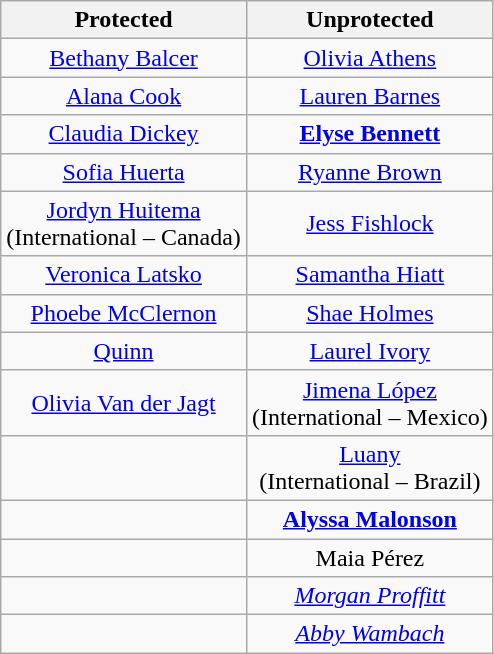<table class="wikitable" style="text-align:center;">
<tr>
<th scope="col">Protected</th>
<th scope="col">Unprotected</th>
</tr>
<tr>
<td><a href='#'>Bethany Balcer</a></td>
<td><a href='#'>Olivia Athens</a></td>
</tr>
<tr>
<td><a href='#'>Alana Cook</a></td>
<td><a href='#'>Lauren Barnes</a></td>
</tr>
<tr>
<td><a href='#'>Claudia Dickey</a></td>
<td><strong><a href='#'>Elyse Bennett</a></strong></td>
</tr>
<tr>
<td><a href='#'>Sofia Huerta</a></td>
<td><a href='#'>Ryanne Brown</a></td>
</tr>
<tr>
<td><a href='#'>Jordyn Huitema</a><br>(International – Canada)</td>
<td><a href='#'>Jess Fishlock</a></td>
</tr>
<tr>
<td><a href='#'>Veronica Latsko</a></td>
<td><a href='#'>Samantha Hiatt</a></td>
</tr>
<tr>
<td><a href='#'>Phoebe McClernon</a></td>
<td><a href='#'>Shae Holmes</a></td>
</tr>
<tr>
<td><a href='#'>Quinn</a></td>
<td><a href='#'>Laurel Ivory</a></td>
</tr>
<tr>
<td><a href='#'>Olivia Van der Jagt</a></td>
<td><a href='#'>Jimena López</a><br>(International – Mexico)</td>
</tr>
<tr>
<td></td>
<td><a href='#'>Luany</a><br>(International – Brazil)</td>
</tr>
<tr>
<td></td>
<td><strong><a href='#'>Alyssa Malonson</a></strong></td>
</tr>
<tr>
<td></td>
<td>Maia Pérez</td>
</tr>
<tr>
<td></td>
<td><em><a href='#'>Morgan Proffitt</a></em></td>
</tr>
<tr>
<td></td>
<td><em><a href='#'>Abby Wambach</a></em></td>
</tr>
</table>
